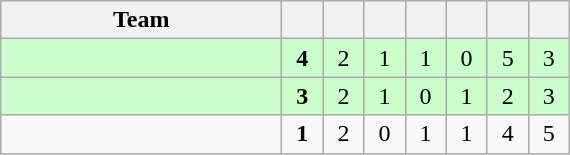<table class="wikitable" style="text-align: center;">
<tr>
<th width=180>Team</th>
<th width=20></th>
<th width=20></th>
<th width=20></th>
<th width=20></th>
<th width=20></th>
<th width=20></th>
<th width=20></th>
</tr>
<tr bgcolor=ccffcc>
<td align=left></td>
<td><strong>4</strong></td>
<td>2</td>
<td>1</td>
<td>1</td>
<td>0</td>
<td>5</td>
<td>3</td>
</tr>
<tr bgcolor=ccffcc>
<td align=left></td>
<td><strong>3</strong></td>
<td>2</td>
<td>1</td>
<td>0</td>
<td>1</td>
<td>2</td>
<td>3</td>
</tr>
<tr>
<td align=left></td>
<td><strong>1</strong></td>
<td>2</td>
<td>0</td>
<td>1</td>
<td>1</td>
<td>4</td>
<td>5</td>
</tr>
</table>
